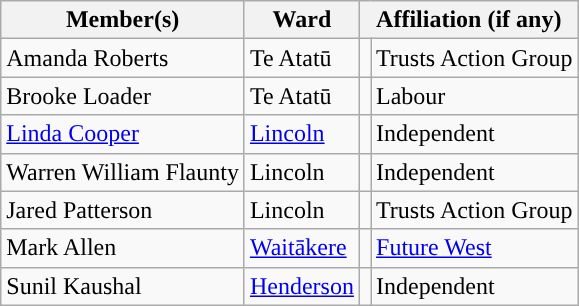<table class="wikitable">
<tr>
<th>Member(s)</th>
<th>Ward</th>
<th colspan="2">Affiliation (if any)</th>
</tr>
<tr>
<td>Amanda Roberts</td>
<td>Te Atatū</td>
<td></td>
<td>Trusts Action Group</td>
</tr>
<tr>
<td>Brooke Loader</td>
<td>Te Atatū</td>
<td></td>
<td>Labour</td>
</tr>
<tr>
<td><a href='#'>Linda Cooper</a></td>
<td><a href='#'>Lincoln</a></td>
<td></td>
<td>Independent</td>
</tr>
<tr>
<td>Warren William Flaunty</td>
<td>Lincoln</td>
<td></td>
<td>Independent</td>
</tr>
<tr>
<td>Jared Patterson</td>
<td>Lincoln</td>
<td></td>
<td>Trusts Action Group</td>
</tr>
<tr>
<td>Mark Allen</td>
<td><a href='#'>Waitākere</a></td>
<td></td>
<td><a href='#'>Future West</a></td>
</tr>
<tr>
<td>Sunil Kaushal</td>
<td><a href='#'>Henderson</a></td>
<td></td>
<td>Independent</td>
</tr>
</table>
